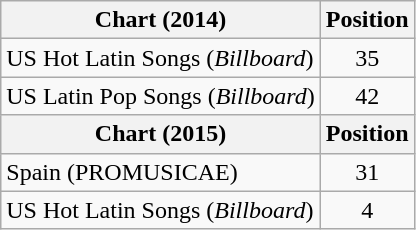<table class="wikitable">
<tr>
<th scope="col">Chart (2014)</th>
<th scope="col">Position</th>
</tr>
<tr>
<td>US Hot Latin Songs (<em>Billboard</em>)</td>
<td style="text-align:center;">35</td>
</tr>
<tr>
<td>US Latin Pop Songs (<em>Billboard</em>)</td>
<td style="text-align:center;">42</td>
</tr>
<tr>
<th scope="col">Chart (2015)</th>
<th scope="col">Position</th>
</tr>
<tr>
<td>Spain (PROMUSICAE)</td>
<td style="text-align:center;">31</td>
</tr>
<tr>
<td>US Hot Latin Songs (<em>Billboard</em>)</td>
<td style="text-align:center;">4</td>
</tr>
</table>
